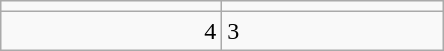<table class="wikitable">
<tr>
<td align=center width=140></td>
<td align=center width=140></td>
</tr>
<tr>
<td align=right>4</td>
<td>3</td>
</tr>
</table>
